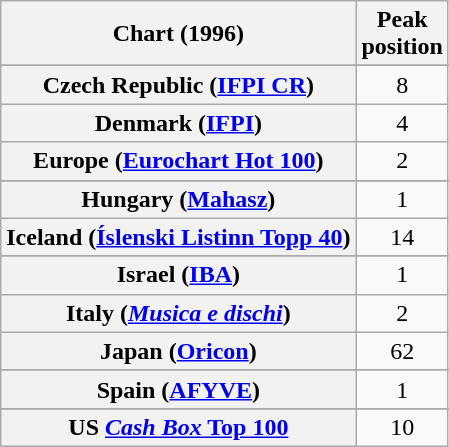<table class="wikitable sortable plainrowheaders" style="text-align:center">
<tr>
<th scope="col">Chart (1996)</th>
<th scope="col">Peak<br>position</th>
</tr>
<tr>
</tr>
<tr>
</tr>
<tr>
</tr>
<tr>
</tr>
<tr>
</tr>
<tr>
</tr>
<tr>
<th scope="row">Czech Republic (<a href='#'>IFPI CR</a>)</th>
<td>8</td>
</tr>
<tr>
<th scope="row">Denmark (<a href='#'>IFPI</a>)</th>
<td>4</td>
</tr>
<tr>
<th scope="row">Europe (<a href='#'>Eurochart Hot 100</a>)</th>
<td>2</td>
</tr>
<tr>
</tr>
<tr>
</tr>
<tr>
</tr>
<tr>
<th scope="row">Hungary (<a href='#'>Mahasz</a>)</th>
<td>1</td>
</tr>
<tr>
<th scope="row">Iceland (<a href='#'>Íslenski Listinn Topp 40</a>)</th>
<td>14</td>
</tr>
<tr>
</tr>
<tr>
<th scope="row">Israel (<a href='#'>IBA</a>)</th>
<td>1</td>
</tr>
<tr>
<th scope="row">Italy (<em><a href='#'>Musica e dischi</a></em>)</th>
<td>2</td>
</tr>
<tr>
<th scope="row">Japan (<a href='#'>Oricon</a>)</th>
<td>62</td>
</tr>
<tr>
</tr>
<tr>
</tr>
<tr>
</tr>
<tr>
</tr>
<tr>
</tr>
<tr>
<th scope="row">Spain (<a href='#'>AFYVE</a>)</th>
<td>1</td>
</tr>
<tr>
</tr>
<tr>
</tr>
<tr>
</tr>
<tr>
</tr>
<tr>
</tr>
<tr>
</tr>
<tr>
</tr>
<tr>
</tr>
<tr>
<th scope="row">US <a href='#'><em>Cash Box</em> Top 100</a></th>
<td>10</td>
</tr>
</table>
